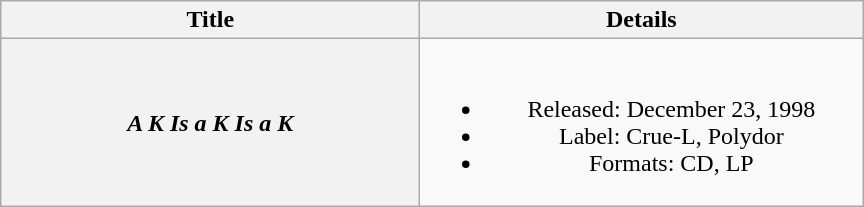<table class="wikitable plainrowheaders" style="text-align:center;">
<tr>
<th scope="col" style="width:17em;">Title</th>
<th scope="col" style="width:18em;">Details</th>
</tr>
<tr>
<th scope="row"><em>A K Is a K Is a K</em></th>
<td><br><ul><li>Released: December 23, 1998</li><li>Label: Crue-L, Polydor</li><li>Formats: CD, LP</li></ul></td>
</tr>
</table>
